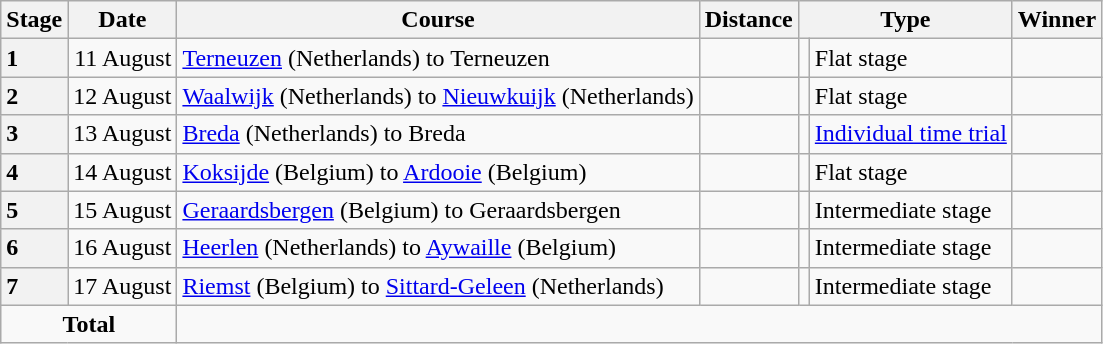<table class="wikitable">
<tr>
<th>Stage</th>
<th>Date</th>
<th>Course</th>
<th>Distance</th>
<th colspan="2">Type</th>
<th>Winner</th>
</tr>
<tr>
<th style="text-align:left">1</th>
<td align=right>11 August</td>
<td><a href='#'>Terneuzen</a> (Netherlands) to Terneuzen</td>
<td style="text-align:center;"></td>
<td></td>
<td>Flat stage</td>
<td></td>
</tr>
<tr>
<th style="text-align:left">2</th>
<td align=right>12 August</td>
<td><a href='#'>Waalwijk</a> (Netherlands) to <a href='#'>Nieuwkuijk</a> (Netherlands)</td>
<td style="text-align:center;"></td>
<td></td>
<td>Flat stage</td>
<td></td>
</tr>
<tr>
<th style="text-align:left">3</th>
<td align=right>13 August</td>
<td><a href='#'>Breda</a> (Netherlands) to Breda</td>
<td style="text-align:center;"></td>
<td></td>
<td><a href='#'>Individual time trial</a></td>
<td></td>
</tr>
<tr>
<th style="text-align:left">4</th>
<td align=right>14 August</td>
<td><a href='#'>Koksijde</a> (Belgium) to <a href='#'>Ardooie</a> (Belgium)</td>
<td style="text-align:center;"></td>
<td></td>
<td>Flat stage</td>
<td></td>
</tr>
<tr>
<th style="text-align:left">5</th>
<td align=right>15 August</td>
<td><a href='#'>Geraardsbergen</a> (Belgium) to Geraardsbergen</td>
<td style="text-align:center;"></td>
<td></td>
<td>Intermediate stage</td>
<td></td>
</tr>
<tr>
<th style="text-align:left">6</th>
<td align=right>16 August</td>
<td><a href='#'>Heerlen</a> (Netherlands) to <a href='#'>Aywaille</a> (Belgium)</td>
<td style="text-align:center;"></td>
<td></td>
<td>Intermediate stage</td>
<td></td>
</tr>
<tr>
<th style="text-align:left">7</th>
<td align=right>17 August</td>
<td><a href='#'>Riemst</a> (Belgium) to <a href='#'>Sittard-Geleen</a> (Netherlands)</td>
<td style="text-align:center;"></td>
<td></td>
<td>Intermediate stage</td>
<td></td>
</tr>
<tr>
<td colspan="2" style="text-align:center;"><strong>Total</strong></td>
<td colspan="5" style="text-align:center;"></td>
</tr>
</table>
